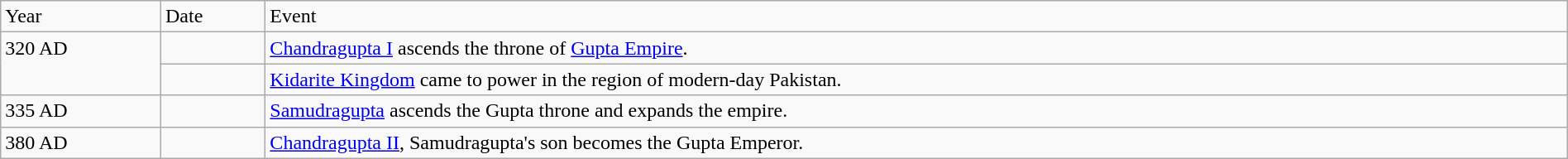<table class="wikitable" style="width:100%">
<tr>
<td>Year</td>
<td>Date</td>
<td>Event</td>
</tr>
<tr>
<td rowspan="2" style="vertical-align:top;">320 AD</td>
<td></td>
<td><a href='#'>Chandragupta I</a> ascends the throne of <a href='#'>Gupta Empire</a>.</td>
</tr>
<tr>
<td></td>
<td><a href='#'>Kidarite Kingdom</a> came to power in the region of modern-day Pakistan.</td>
</tr>
<tr>
<td>335 AD</td>
<td></td>
<td><a href='#'>Samudragupta</a> ascends the Gupta throne and expands the empire.</td>
</tr>
<tr>
<td>380 AD</td>
<td></td>
<td><a href='#'>Chandragupta II</a>, Samudragupta's son becomes the Gupta Emperor.</td>
</tr>
</table>
